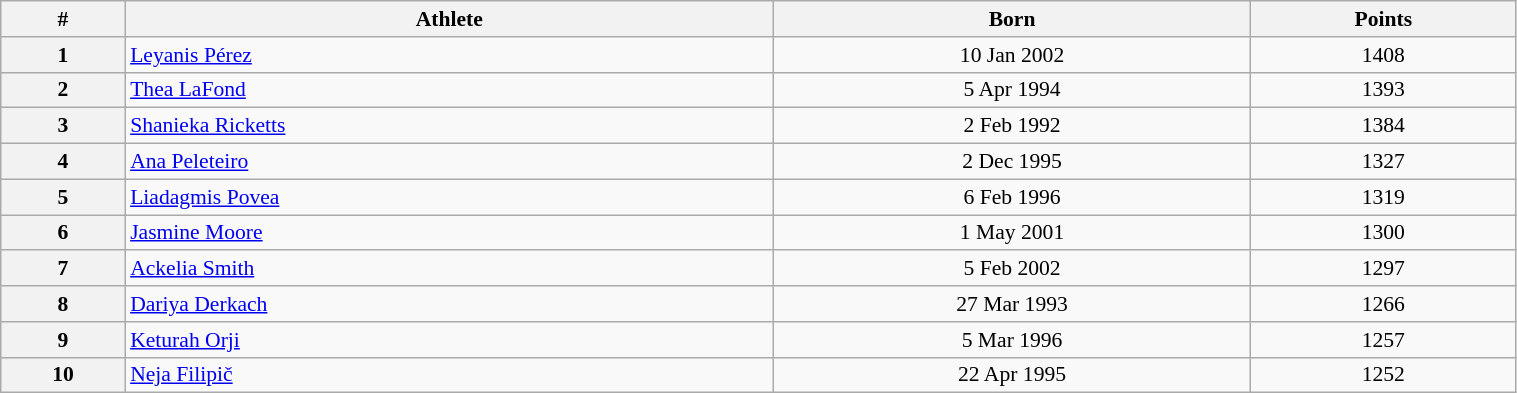<table class="wikitable" width=80% style="font-size:90%; text-align:center;">
<tr>
<th>#</th>
<th>Athlete</th>
<th>Born</th>
<th>Points</th>
</tr>
<tr>
<th>1</th>
<td align=left> <a href='#'>Leyanis Pérez</a></td>
<td>10 Jan 2002</td>
<td>1408</td>
</tr>
<tr>
<th>2</th>
<td align=left> <a href='#'>Thea LaFond</a></td>
<td>5 Apr 1994</td>
<td>1393</td>
</tr>
<tr>
<th>3</th>
<td align=left> <a href='#'>Shanieka Ricketts</a></td>
<td>2 Feb 1992</td>
<td>1384</td>
</tr>
<tr>
<th>4</th>
<td align=left> <a href='#'>Ana Peleteiro</a></td>
<td>2 Dec 1995</td>
<td>1327</td>
</tr>
<tr>
<th>5</th>
<td align=left> <a href='#'>Liadagmis Povea</a></td>
<td>6 Feb 1996</td>
<td>1319</td>
</tr>
<tr>
<th>6</th>
<td align=left> <a href='#'>Jasmine Moore</a></td>
<td>1 May 2001</td>
<td>1300</td>
</tr>
<tr>
<th>7</th>
<td align=left> <a href='#'>Ackelia Smith</a></td>
<td>5 Feb 2002</td>
<td>1297</td>
</tr>
<tr>
<th>8</th>
<td align=left> <a href='#'>Dariya Derkach</a></td>
<td>27 Mar 1993</td>
<td>1266</td>
</tr>
<tr>
<th>9</th>
<td align=left> <a href='#'>Keturah Orji</a></td>
<td>5 Mar 1996</td>
<td>1257</td>
</tr>
<tr>
<th>10</th>
<td align=left> <a href='#'>Neja Filipič</a></td>
<td>22 Apr 1995</td>
<td>1252</td>
</tr>
</table>
